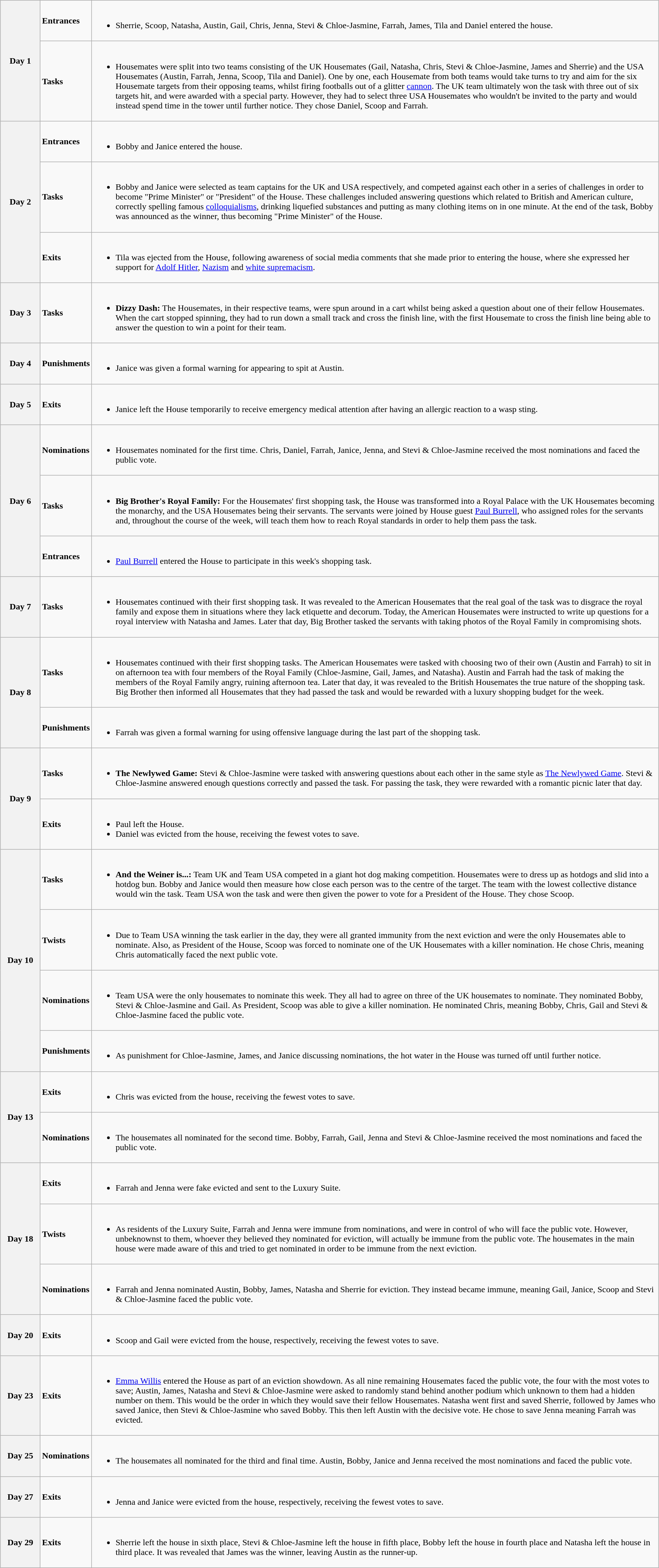<table class="wikitable" style="width: 96%; margin-left: auto; margin-right: auto;">
<tr>
<th rowspan=2 style="width: 6%;"><strong>Day 1</strong></th>
<td><strong>Entrances</strong></td>
<td><br><ul><li>Sherrie, Scoop, Natasha, Austin, Gail, Chris, Jenna, Stevi & Chloe-Jasmine, Farrah, James, Tila and Daniel entered the house.</li></ul></td>
</tr>
<tr>
<td><strong>Tasks</strong></td>
<td><br><ul><li>Housemates were split into two teams consisting of the UK Housemates (Gail, Natasha, Chris, Stevi & Chloe-Jasmine, James and Sherrie) and the USA Housemates (Austin, Farrah, Jenna, Scoop, Tila and Daniel). One by one, each Housemate from both teams would take turns to try and aim for the six Housemate targets from their opposing teams, whilst firing footballs out of a glitter <a href='#'>cannon</a>. The UK team ultimately won the task with three out of six targets hit, and were awarded with a special party. However, they had to select three USA Housemates who wouldn't be invited to the party and would instead spend time in the tower until further notice. They chose Daniel, Scoop and Farrah.</li></ul></td>
</tr>
<tr>
<th rowspan=3 style="width: 6%;"><strong>Day 2</strong></th>
<td><strong>Entrances</strong></td>
<td><br><ul><li>Bobby and Janice entered the house.</li></ul></td>
</tr>
<tr>
<td><strong>Tasks</strong></td>
<td><br><ul><li>Bobby and Janice were selected as team captains for the UK and USA respectively, and competed against each other in a series of challenges in order to become "Prime Minister" or "President" of the House. These challenges included answering questions which related to British and American culture, correctly spelling famous <a href='#'>colloquialisms</a>, drinking liquefied substances and putting as many clothing items on in one minute. At the end of the task, Bobby was announced as the winner, thus becoming "Prime Minister" of the House.</li></ul></td>
</tr>
<tr>
<td><strong>Exits</strong></td>
<td><br><ul><li>Tila was ejected from the House, following awareness of social media comments that she made prior to entering the house, where she expressed her support for <a href='#'>Adolf Hitler</a>, <a href='#'>Nazism</a> and <a href='#'>white supremacism</a>.</li></ul></td>
</tr>
<tr>
<th style="width: 6%;"><strong>Day 3</strong></th>
<td><strong>Tasks</strong></td>
<td><br><ul><li><strong>Dizzy Dash:</strong> The Housemates, in their respective teams, were spun around in a cart whilst being asked a question about one of their fellow Housemates. When the cart stopped spinning, they had to run down a small track and cross the finish line, with the first Housemate to cross the finish line being able to answer the question to win a point for their team.</li></ul></td>
</tr>
<tr>
<th style="width: 6%;"><strong>Day 4</strong></th>
<td><strong>Punishments</strong></td>
<td><br><ul><li>Janice was given a formal warning for appearing to spit at Austin.</li></ul></td>
</tr>
<tr>
<th style="width: 6%;"><strong>Day 5</strong></th>
<td><strong>Exits</strong></td>
<td><br><ul><li>Janice left the House temporarily to receive emergency medical attention after having an allergic reaction to a wasp sting.</li></ul></td>
</tr>
<tr>
<th rowspan="3" style="width: 6%;"><strong>Day 6</strong></th>
<td><strong>Nominations</strong></td>
<td><br><ul><li>Housemates nominated for the first time. Chris, Daniel, Farrah, Janice, Jenna, and Stevi & Chloe-Jasmine received the most nominations and faced the public vote.</li></ul></td>
</tr>
<tr>
<td><strong>Tasks</strong></td>
<td><br><ul><li><strong>Big Brother's Royal Family:</strong> For the Housemates' first shopping task, the House was transformed into a Royal Palace with the UK Housemates becoming the monarchy, and the USA Housemates being their servants. The servants were joined by House guest <a href='#'>Paul Burrell</a>, who assigned roles for the servants and, throughout the course of the week, will teach them how to reach Royal standards in order to help them pass the task.</li></ul></td>
</tr>
<tr>
<td><strong>Entrances</strong></td>
<td><br><ul><li><a href='#'>Paul Burrell</a> entered the House to participate in this week's shopping task.</li></ul></td>
</tr>
<tr>
<th style="width: 6%;"><strong>Day 7</strong></th>
<td><strong>Tasks</strong></td>
<td><br><ul><li>Housemates continued with their first shopping task. It was revealed to the American Housemates that the real goal of the task was to disgrace the royal family and expose them in situations where they lack etiquette and decorum. Today, the American Housemates were instructed to write up questions for a royal interview with Natasha and James. Later that day, Big Brother tasked the servants with taking photos of the Royal Family in compromising shots.</li></ul></td>
</tr>
<tr>
<th rowspan="2" style="width: 6%;"><strong>Day 8</strong></th>
<td><strong>Tasks</strong></td>
<td><br><ul><li>Housemates continued with their first shopping tasks. The American Housemates were tasked with choosing two of their own (Austin and Farrah) to sit in on afternoon tea with four members of the Royal Family (Chloe-Jasmine, Gail, James, and Natasha). Austin and Farrah had the task of making the members of the Royal Family angry, ruining afternoon tea. Later that day, it was revealed to the British Housemates the true nature of the shopping task. Big Brother then informed all Housemates that they had passed the task and would be rewarded with a luxury shopping budget for the week.</li></ul></td>
</tr>
<tr>
<td><strong>Punishments</strong></td>
<td><br><ul><li>Farrah was given a formal warning for using offensive language during the last part of the shopping task.</li></ul></td>
</tr>
<tr>
<th rowspan="2" style="width: 6%;"><strong>Day 9</strong></th>
<td><strong>Tasks</strong></td>
<td><br><ul><li><strong>The Newlywed Game:</strong> Stevi & Chloe-Jasmine were tasked with answering questions about each other in the same style as <a href='#'>The Newlywed Game</a>. Stevi & Chloe-Jasmine answered enough questions correctly and passed the task. For passing the task, they were rewarded with a romantic picnic later that day.</li></ul></td>
</tr>
<tr>
<td><strong>Exits</strong></td>
<td><br><ul><li>Paul left the House.</li><li>Daniel was evicted from the house, receiving the fewest votes to save.</li></ul></td>
</tr>
<tr>
<th rowspan="4" style="width: 6%;"><strong>Day 10</strong></th>
<td><strong>Tasks</strong></td>
<td><br><ul><li><strong>And the Weiner is...:</strong> Team UK and Team USA competed in a giant hot dog making competition. Housemates were to dress up as hotdogs and slid into a hotdog bun. Bobby and Janice would then measure how close each person was to the centre of the target. The team with the lowest collective distance would win the task. Team USA won the task and were then given the power to vote for a President of the House. They chose Scoop.</li></ul></td>
</tr>
<tr>
<td><strong>Twists</strong></td>
<td><br><ul><li>Due to Team USA winning the task earlier in the day, they were all granted immunity from the next eviction and were the only Housemates able to nominate. Also, as President of the House, Scoop was forced to nominate one of the UK Housemates with a killer nomination. He chose Chris, meaning Chris automatically faced the next public vote.</li></ul></td>
</tr>
<tr>
<td><strong>Nominations</strong></td>
<td><br><ul><li>Team USA were the only housemates to nominate this week. They all had to agree on three of the UK housemates to nominate. They nominated Bobby, Stevi & Chloe-Jasmine and Gail. As President, Scoop was able to give a killer nomination. He nominated Chris, meaning Bobby, Chris, Gail and Stevi & Chloe-Jasmine faced the public vote.</li></ul></td>
</tr>
<tr>
<td><strong>Punishments</strong></td>
<td><br><ul><li>As punishment for Chloe-Jasmine, James, and Janice discussing nominations, the hot water in the House was turned off until further notice.</li></ul></td>
</tr>
<tr>
<th rowspan="2" style="width: 6%;"><strong>Day 13</strong></th>
<td><strong>Exits</strong></td>
<td><br><ul><li>Chris was evicted from the house, receiving the fewest votes to save.</li></ul></td>
</tr>
<tr>
<td><strong>Nominations</strong></td>
<td><br><ul><li>The housemates all nominated for the second time. Bobby, Farrah, Gail, Jenna and Stevi & Chloe-Jasmine received the most nominations and faced the public vote.</li></ul></td>
</tr>
<tr>
<th rowspan="3" style="width: 6%;"><strong>Day 18</strong></th>
<td><strong>Exits</strong></td>
<td><br><ul><li>Farrah and Jenna were fake evicted and sent to the Luxury Suite.</li></ul></td>
</tr>
<tr>
<td><strong>Twists</strong></td>
<td><br><ul><li>As residents of the Luxury Suite, Farrah and Jenna were immune from nominations, and were in control of who will face the public vote. However, unbeknownst to them, whoever they believed they nominated for eviction, will actually be immune from the public vote. The housemates in the main house were made aware of this and tried to get nominated in order to be immune from the next eviction.</li></ul></td>
</tr>
<tr>
<td><strong>Nominations</strong></td>
<td><br><ul><li>Farrah and Jenna nominated Austin, Bobby, James, Natasha and Sherrie for eviction. They instead became immune, meaning Gail, Janice, Scoop and Stevi & Chloe-Jasmine faced the public vote.</li></ul></td>
</tr>
<tr>
<th rowspan="1" style="width: 6%;"><strong>Day 20</strong></th>
<td><strong>Exits</strong></td>
<td><br><ul><li>Scoop and Gail were evicted from the house, respectively, receiving the fewest votes to save.</li></ul></td>
</tr>
<tr>
<th rowspan="1" style="width: 6%;"><strong>Day 23</strong></th>
<td><strong>Exits</strong></td>
<td><br><ul><li><a href='#'>Emma Willis</a> entered the House as part of an eviction showdown. As all nine remaining Housemates faced the public vote, the four with the most votes to save; Austin, James, Natasha and Stevi & Chloe-Jasmine were asked to randomly stand behind another podium which unknown to them had a hidden number on them. This would be the order in which they would save their fellow Housemates. Natasha went first and saved Sherrie, followed by James who saved Janice, then Stevi & Chloe-Jasmine who saved Bobby. This then left Austin with the decisive vote. He chose to save Jenna meaning Farrah was evicted.</li></ul></td>
</tr>
<tr>
<th rowspan="1" style="width: 6%;"><strong>Day 25</strong></th>
<td><strong>Nominations</strong></td>
<td><br><ul><li>The housemates all nominated for the third and final time. Austin, Bobby, Janice and Jenna received the most nominations and faced the public vote.</li></ul></td>
</tr>
<tr>
<th rowspan="1" style="width: 6%;"><strong>Day 27</strong></th>
<td><strong>Exits</strong></td>
<td><br><ul><li>Jenna and Janice were evicted from the house, respectively, receiving the fewest votes to save.</li></ul></td>
</tr>
<tr>
<th style="width: 6%;"><strong>Day 29</strong></th>
<td><strong>Exits</strong></td>
<td><br><ul><li>Sherrie left the house in sixth place, Stevi & Chloe-Jasmine left the house in fifth place, Bobby left the house in fourth place and Natasha left the house in third place. It was revealed that James was the winner, leaving Austin as the runner-up.</li></ul></td>
</tr>
</table>
